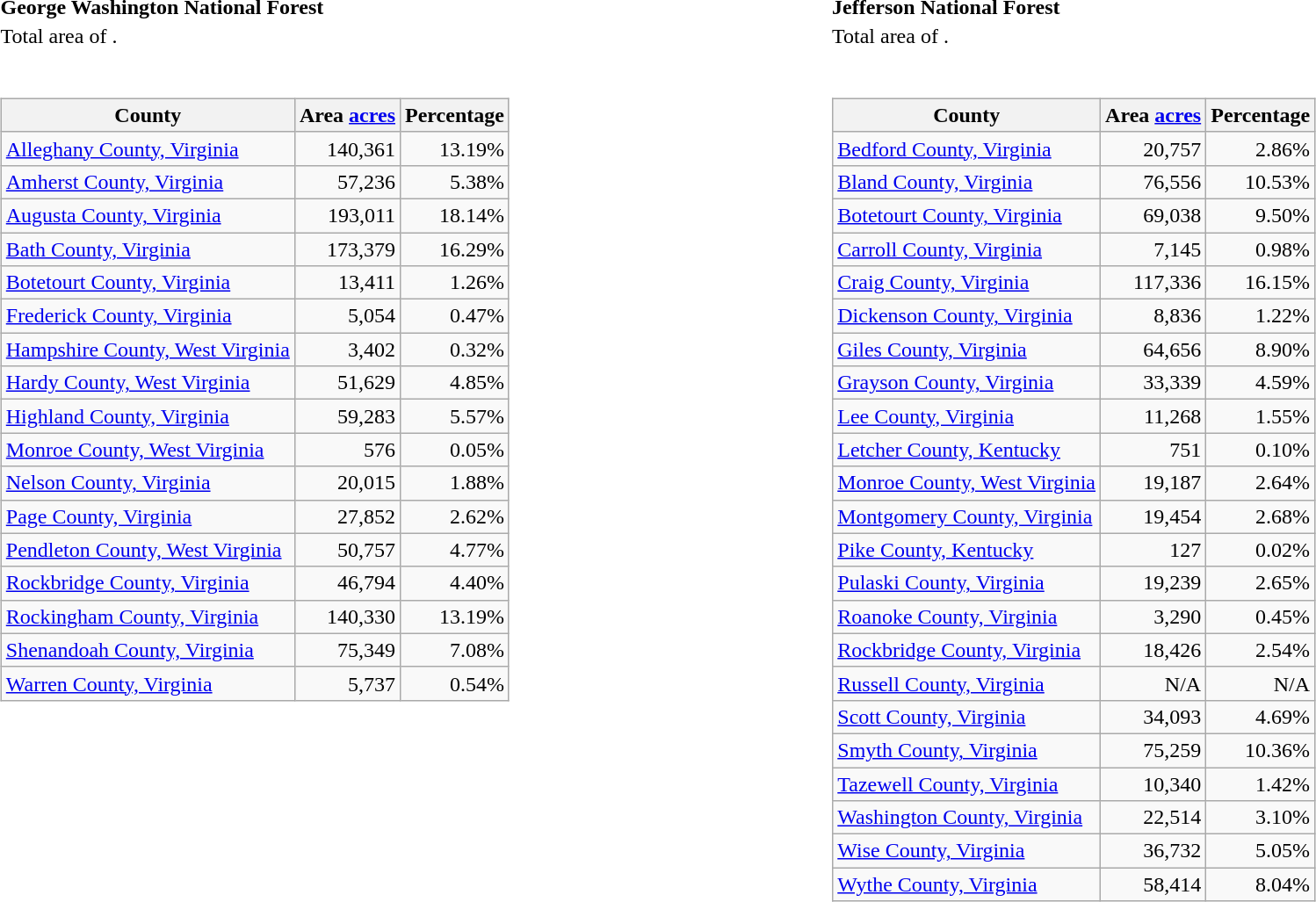<table style="width: 100%;">
<tr>
<th style="text-align:left;">George Washington National Forest</th>
<th style="text-align:left;">Jefferson National Forest</th>
</tr>
<tr>
<td>Total area of .</td>
<td>Total area of .</td>
</tr>
<tr>
<td style="vertical-align:top; width:50%;"><br><table class="wikitable sortable">
<tr style="background:#efefef;">
<th>County</th>
<th>Area <a href='#'>acres</a></th>
<th>Percentage</th>
</tr>
<tr>
<td><a href='#'>Alleghany County, Virginia</a></td>
<td style="text-align:right;">140,361</td>
<td style="text-align:right;">13.19%</td>
</tr>
<tr>
<td><a href='#'>Amherst County, Virginia</a></td>
<td style="text-align:right;">57,236</td>
<td style="text-align:right;">5.38%</td>
</tr>
<tr>
<td><a href='#'>Augusta County, Virginia</a></td>
<td style="text-align:right;">193,011</td>
<td style="text-align:right;">18.14%</td>
</tr>
<tr>
<td><a href='#'>Bath County, Virginia</a></td>
<td style="text-align:right;">173,379</td>
<td style="text-align:right;">16.29%</td>
</tr>
<tr>
<td><a href='#'>Botetourt County, Virginia</a></td>
<td style="text-align:right;">13,411</td>
<td style="text-align:right;">1.26%</td>
</tr>
<tr>
<td><a href='#'>Frederick County, Virginia</a></td>
<td style="text-align:right;">5,054</td>
<td style="text-align:right;">0.47%</td>
</tr>
<tr>
<td><a href='#'>Hampshire County, West Virginia</a></td>
<td style="text-align:right;">3,402</td>
<td style="text-align:right;">0.32%</td>
</tr>
<tr>
<td><a href='#'>Hardy County, West Virginia</a></td>
<td style="text-align:right;">51,629</td>
<td style="text-align:right;">4.85%</td>
</tr>
<tr>
<td><a href='#'>Highland County, Virginia</a></td>
<td style="text-align:right;">59,283</td>
<td style="text-align:right;">5.57%</td>
</tr>
<tr>
<td><a href='#'>Monroe County, West Virginia</a></td>
<td style="text-align:right;">576</td>
<td style="text-align:right;">0.05%</td>
</tr>
<tr>
<td><a href='#'>Nelson County, Virginia</a></td>
<td style="text-align:right;">20,015</td>
<td style="text-align:right;">1.88%</td>
</tr>
<tr>
<td><a href='#'>Page County, Virginia</a></td>
<td style="text-align:right;">27,852</td>
<td style="text-align:right;">2.62%</td>
</tr>
<tr>
<td><a href='#'>Pendleton County, West Virginia</a></td>
<td style="text-align:right;">50,757</td>
<td style="text-align:right;">4.77%</td>
</tr>
<tr>
<td><a href='#'>Rockbridge County, Virginia</a></td>
<td style="text-align:right;">46,794</td>
<td style="text-align:right;">4.40%</td>
</tr>
<tr>
<td><a href='#'>Rockingham County, Virginia</a></td>
<td style="text-align:right;">140,330</td>
<td style="text-align:right;">13.19%</td>
</tr>
<tr>
<td><a href='#'>Shenandoah County, Virginia</a></td>
<td style="text-align:right;">75,349</td>
<td style="text-align:right;">7.08%</td>
</tr>
<tr>
<td><a href='#'>Warren County, Virginia</a></td>
<td style="text-align:right;">5,737</td>
<td style="text-align:right;">0.54%</td>
</tr>
</table>
</td>
<td style="vertical-align:top; width:50%;"><br><table class="wikitable sortable">
<tr style="background:#efefef;">
<th>County</th>
<th>Area <a href='#'>acres</a></th>
<th>Percentage</th>
</tr>
<tr>
<td><a href='#'>Bedford County, Virginia</a></td>
<td style="text-align:right;">20,757</td>
<td style="text-align:right;">2.86%</td>
</tr>
<tr>
<td><a href='#'>Bland County, Virginia</a></td>
<td style="text-align:right;">76,556</td>
<td style="text-align:right;">10.53%</td>
</tr>
<tr>
<td><a href='#'>Botetourt County, Virginia</a></td>
<td style="text-align:right;">69,038</td>
<td style="text-align:right;">9.50%</td>
</tr>
<tr>
<td><a href='#'>Carroll County, Virginia</a></td>
<td style="text-align:right;">7,145</td>
<td style="text-align:right;">0.98%</td>
</tr>
<tr>
<td><a href='#'>Craig County, Virginia</a></td>
<td style="text-align:right;">117,336</td>
<td style="text-align:right;">16.15%</td>
</tr>
<tr>
<td><a href='#'>Dickenson County, Virginia</a></td>
<td style="text-align:right;">8,836</td>
<td style="text-align:right;">1.22%</td>
</tr>
<tr>
<td><a href='#'>Giles County, Virginia</a></td>
<td style="text-align:right;">64,656</td>
<td style="text-align:right;">8.90%</td>
</tr>
<tr>
<td><a href='#'>Grayson County, Virginia</a></td>
<td style="text-align:right;">33,339</td>
<td style="text-align:right;">4.59%</td>
</tr>
<tr>
<td><a href='#'>Lee County, Virginia</a></td>
<td style="text-align:right;">11,268</td>
<td style="text-align:right;">1.55%</td>
</tr>
<tr>
<td><a href='#'>Letcher County, Kentucky</a></td>
<td style="text-align:right;">751</td>
<td style="text-align:right;">0.10%</td>
</tr>
<tr>
<td><a href='#'>Monroe County, West Virginia</a></td>
<td style="text-align:right;">19,187</td>
<td style="text-align:right;">2.64%</td>
</tr>
<tr>
<td><a href='#'>Montgomery County, Virginia</a></td>
<td style="text-align:right;">19,454</td>
<td style="text-align:right;">2.68%</td>
</tr>
<tr>
<td><a href='#'>Pike County, Kentucky</a></td>
<td style="text-align:right;">127</td>
<td style="text-align:right;">0.02%</td>
</tr>
<tr>
<td><a href='#'>Pulaski County, Virginia</a></td>
<td style="text-align:right;">19,239</td>
<td style="text-align:right;">2.65%</td>
</tr>
<tr>
<td><a href='#'>Roanoke County, Virginia</a></td>
<td style="text-align:right;">3,290</td>
<td style="text-align:right;">0.45%</td>
</tr>
<tr>
<td><a href='#'>Rockbridge County, Virginia</a></td>
<td style="text-align:right;">18,426</td>
<td style="text-align:right;">2.54%</td>
</tr>
<tr>
<td><a href='#'>Russell County, Virginia</a></td>
<td style="text-align:right;">N/A</td>
<td style="text-align:right;">N/A</td>
</tr>
<tr>
<td><a href='#'>Scott County, Virginia</a></td>
<td style="text-align:right;">34,093</td>
<td style="text-align:right;">4.69%</td>
</tr>
<tr>
<td><a href='#'>Smyth County, Virginia</a></td>
<td style="text-align:right;">75,259</td>
<td style="text-align:right;">10.36%</td>
</tr>
<tr>
<td><a href='#'>Tazewell County, Virginia</a></td>
<td style="text-align:right;">10,340</td>
<td style="text-align:right;">1.42%</td>
</tr>
<tr>
<td><a href='#'>Washington County, Virginia</a></td>
<td style="text-align:right;">22,514</td>
<td style="text-align:right;">3.10%</td>
</tr>
<tr>
<td><a href='#'>Wise County, Virginia</a></td>
<td style="text-align:right;">36,732</td>
<td style="text-align:right;">5.05%</td>
</tr>
<tr>
<td><a href='#'>Wythe County, Virginia</a></td>
<td style="text-align:right;">58,414</td>
<td style="text-align:right;">8.04%</td>
</tr>
</table>
</td>
</tr>
</table>
